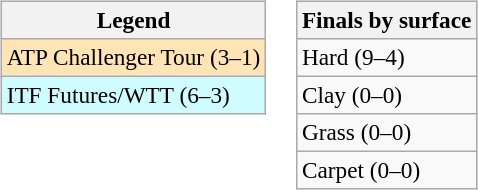<table>
<tr valign=top>
<td><br><table class=wikitable style=font-size:97%>
<tr>
<th>Legend</th>
</tr>
<tr bgcolor=moccasin>
<td>ATP Challenger Tour (3–1)</td>
</tr>
<tr bgcolor=cffcff>
<td>ITF Futures/WTT (6–3)</td>
</tr>
</table>
</td>
<td><br><table class=wikitable style=font-size:97%>
<tr>
<th>Finals by surface</th>
</tr>
<tr>
<td>Hard (9–4)</td>
</tr>
<tr>
<td>Clay (0–0)</td>
</tr>
<tr>
<td>Grass (0–0)</td>
</tr>
<tr>
<td>Carpet (0–0)</td>
</tr>
</table>
</td>
</tr>
</table>
